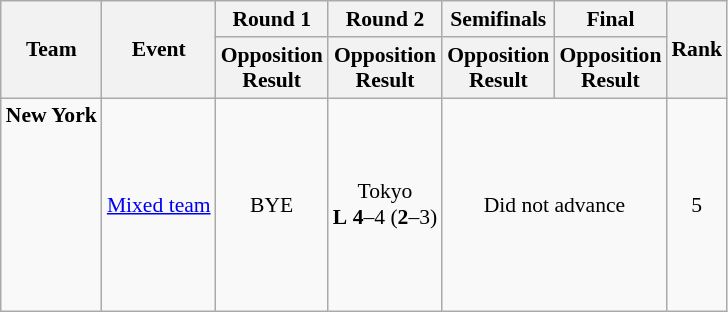<table class="wikitable" border="1" style="font-size:90%">
<tr>
<th rowspan=2>Team</th>
<th rowspan=2>Event</th>
<th>Round 1</th>
<th>Round 2</th>
<th>Semifinals</th>
<th>Final</th>
<th rowspan=2>Rank</th>
</tr>
<tr>
<th>Opposition<br>Result</th>
<th>Opposition<br>Result</th>
<th>Opposition<br>Result</th>
<th>Opposition<br>Result</th>
</tr>
<tr>
<td><strong>New York</strong><br><br><br><br><br><br><br><br></td>
<td><a href='#'>Mixed team</a></td>
<td align=center>BYE</td>
<td align=center>Tokyo <br> <strong>L</strong> <strong>4</strong>–4 (<strong>2</strong>–3)</td>
<td align=center colspan=2>Did not advance</td>
<td align=center>5</td>
</tr>
</table>
